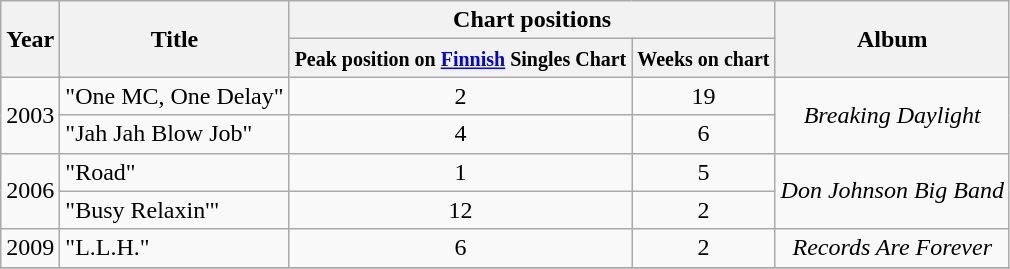<table class="wikitable">
<tr>
<th rowspan="2">Year</th>
<th rowspan="2">Title</th>
<th colspan="2">Chart positions</th>
<th rowspan="2">Album</th>
</tr>
<tr>
<th><small>Peak position on <a href='#'>Finnish</a> Singles Chart</small></th>
<th><small>Weeks on chart</small></th>
</tr>
<tr>
<td rowspan="2">2003</td>
<td>"One MC, One Delay"</td>
<td align="center">2</td>
<td align="center">19</td>
<td rowspan="2" align="center"><em>Breaking Daylight</em></td>
</tr>
<tr>
<td>"Jah Jah Blow Job"</td>
<td align="center">4</td>
<td align="center">6</td>
</tr>
<tr>
<td rowspan="2">2006</td>
<td>"Road"</td>
<td align="center">1</td>
<td align="center">5</td>
<td rowspan="2" align="center"><em>Don Johnson Big Band</em></td>
</tr>
<tr>
<td>"Busy Relaxin'"</td>
<td align="center">12</td>
<td align="center">2</td>
</tr>
<tr>
<td>2009</td>
<td>"L.L.H."</td>
<td align="center">6</td>
<td align="center">2</td>
<td align="center"><em>Records Are Forever</em></td>
</tr>
<tr>
</tr>
</table>
